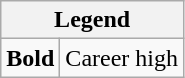<table class="wikitable mw-collapsible">
<tr>
<th colspan="2">Legend</th>
</tr>
<tr>
<td><strong>Bold</strong></td>
<td>Career high</td>
</tr>
</table>
